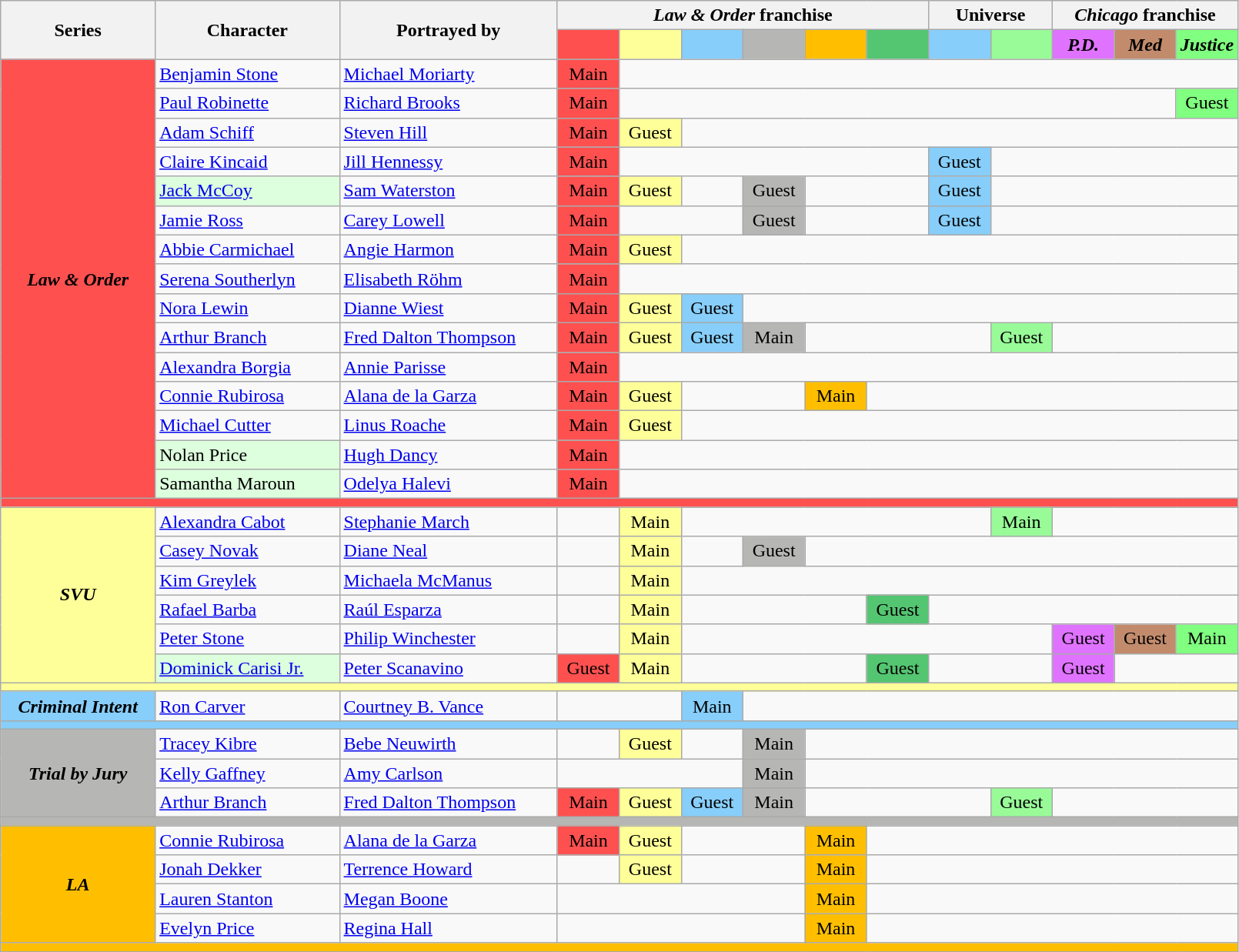<table class="wikitable">
<tr>
<th rowspan="2">Series</th>
<th rowspan="2">Character</th>
<th rowspan="2">Portrayed by</th>
<th colspan="6"><em>Law & Order</em> franchise</th>
<th colspan="2">Universe</th>
<th colspan="3"><em>Chicago</em> franchise</th>
</tr>
<tr>
<th style="background:#FF5050" width="5%"><em></em></th>
<th style="background:#FFFF99" width="5%"><em></em></th>
<th style="background:#87CEFA" width="5%"><em></em></th>
<th style="background:#B6B6B4" width="5%"><em></em></th>
<th style="background:#FFBF00" width="5%"><em></em></th>
<th style="background:#54C571" width="5%"><em></em></th>
<th style="background:#87CEFA" width="5%"><em></em></th>
<th style="background:#98FB98" width="5%"><em></em></th>
<th style="background:#DF73FF" width="5%"><em>P.D.</em></th>
<th style="background:#c28b6c" width="5%"><em>Med</em></th>
<th style="background:#80ff80" width="5%"><em>Justice</em></th>
</tr>
<tr>
<td rowspan="15" style="background:#FF5050" align="center"><strong><em>Law & Order</em></strong></td>
<td><a href='#'>Benjamin Stone</a></td>
<td><a href='#'>Michael Moriarty</a></td>
<td style="background:#FF5050" align="center">Main</td>
<td colspan="10"></td>
</tr>
<tr>
<td><a href='#'>Paul Robinette</a></td>
<td><a href='#'>Richard Brooks</a></td>
<td style="background:#FF5050" align="center">Main</td>
<td colspan="9"></td>
<td style="background:#80ff80" align="center">Guest</td>
</tr>
<tr>
<td><a href='#'>Adam Schiff</a></td>
<td><a href='#'>Steven Hill</a></td>
<td style="background:#FF5050" align="center">Main</td>
<td style="background:#FFFF99" align="center">Guest</td>
<td colspan="9"></td>
</tr>
<tr>
<td><a href='#'>Claire Kincaid</a></td>
<td><a href='#'>Jill Hennessy</a></td>
<td style="background:#FF5050" align="center">Main</td>
<td colspan="5"></td>
<td style="background:#87CEFA" align="center">Guest</td>
<td colspan="4"></td>
</tr>
<tr>
<td style="background: #ddffdd"><a href='#'>Jack McCoy</a></td>
<td><a href='#'>Sam Waterston</a></td>
<td style="background:#FF5050" align="center">Main</td>
<td style="background:#FFFF99" align="center">Guest</td>
<td></td>
<td style="background:#B6B6B4" align="center">Guest</td>
<td colspan="2"></td>
<td style="background:#87CEFA" align="center">Guest</td>
<td colspan="4"></td>
</tr>
<tr>
<td><a href='#'>Jamie Ross</a></td>
<td><a href='#'>Carey Lowell</a></td>
<td style="background:#FF5050" align="center">Main</td>
<td colspan="2"></td>
<td style="background:#B6B6B4" align="center">Guest</td>
<td colspan="2"></td>
<td style="background:#87CEFA" align="center">Guest</td>
<td colspan="4"></td>
</tr>
<tr>
<td><a href='#'>Abbie Carmichael</a></td>
<td><a href='#'>Angie Harmon</a></td>
<td style="background:#FF5050" align="center">Main</td>
<td style="background:#FFFF99" align="center">Guest</td>
<td colspan="9"></td>
</tr>
<tr>
<td><a href='#'>Serena Southerlyn</a></td>
<td><a href='#'>Elisabeth Röhm</a></td>
<td style="background:#FF5050" align="center">Main</td>
<td colspan="10"></td>
</tr>
<tr>
<td><a href='#'>Nora Lewin</a></td>
<td><a href='#'>Dianne Wiest</a></td>
<td style="background:#FF5050" align="center">Main</td>
<td style="background:#FFFF99" align="center">Guest</td>
<td style="background:#87CEFA" align="center">Guest</td>
<td colspan="8"></td>
</tr>
<tr>
<td><a href='#'>Arthur Branch</a></td>
<td><a href='#'>Fred Dalton Thompson</a></td>
<td style="background:#FF5050" align="center">Main</td>
<td style="background:#FFFF99" align="center">Guest</td>
<td style="background:#87CEFA" align="center">Guest</td>
<td style="background:#B6B6B4" align="center">Main</td>
<td colspan="3"></td>
<td style="background:#98FB98" align="center">Guest</td>
<td colspan="5"></td>
</tr>
<tr>
<td><a href='#'>Alexandra Borgia</a></td>
<td><a href='#'>Annie Parisse</a></td>
<td style="background:#FF5050" align="center">Main</td>
<td colspan="10"></td>
</tr>
<tr>
<td><a href='#'>Connie Rubirosa</a></td>
<td><a href='#'>Alana de la Garza</a></td>
<td style="background:#FF5050" align="center">Main</td>
<td style="background:#FFFF99" align="center">Guest</td>
<td colspan="2"></td>
<td style="background:#FFBF00" align="center">Main</td>
<td colspan="6"></td>
</tr>
<tr>
<td><a href='#'>Michael Cutter</a></td>
<td><a href='#'>Linus Roache</a></td>
<td style="background:#FF5050" align="center">Main</td>
<td style="background:#FFFF99" align="center">Guest</td>
<td colspan="9"></td>
</tr>
<tr>
<td style="background: #ddffdd">Nolan Price</td>
<td><a href='#'>Hugh Dancy</a></td>
<td style="background:#FF5050" align="center">Main</td>
<td colspan="10"></td>
</tr>
<tr>
<td style="background: #ddffdd">Samantha Maroun</td>
<td><a href='#'>Odelya Halevi</a></td>
<td style="background:#FF5050" align="center">Main</td>
<td colspan="10"></td>
</tr>
<tr>
<td colspan="29" style="background:#FF5050"></td>
</tr>
<tr>
<td rowspan="6" style="background:#FFFF99" align="center"><strong><em>SVU</em></strong></td>
<td><a href='#'>Alexandra Cabot</a></td>
<td><a href='#'>Stephanie March</a></td>
<td></td>
<td style="background:#FFFF99" align="center">Main</td>
<td colspan="5"></td>
<td style="background:#98FB98" align="center">Main</td>
<td colspan="3"></td>
</tr>
<tr>
<td><a href='#'>Casey Novak</a></td>
<td><a href='#'>Diane Neal</a></td>
<td></td>
<td style="background:#FFFF99" align="center">Main</td>
<td></td>
<td style="background:#B6B6B4" align="center">Guest</td>
<td colspan="7"></td>
</tr>
<tr>
<td><a href='#'>Kim Greylek</a></td>
<td><a href='#'>Michaela McManus</a></td>
<td></td>
<td style="background:#FFFF99" align="center">Main</td>
<td colspan="9"></td>
</tr>
<tr>
<td><a href='#'>Rafael Barba</a></td>
<td><a href='#'>Raúl Esparza</a></td>
<td></td>
<td style="background:#FFFF99" align="center">Main</td>
<td colspan="3"></td>
<td style="background:#54C571" align="center">Guest</td>
<td colspan="5"></td>
</tr>
<tr>
<td><a href='#'>Peter Stone</a></td>
<td><a href='#'>Philip Winchester</a></td>
<td></td>
<td style="background:#FFFF99" align="center">Main</td>
<td colspan="6"></td>
<td style="background:#DF73FF" align="center">Guest</td>
<td style="background:#c28b6c" align="center">Guest</td>
<td style="background:#80ff80" align="center">Main</td>
</tr>
<tr>
<td style="background: #ddffdd"><a href='#'>Dominick Carisi Jr.</a></td>
<td><a href='#'>Peter Scanavino</a></td>
<td style="background:#FF5050" align="center">Guest</td>
<td style="background:#FFFF99" align="center">Main</td>
<td colspan="3"></td>
<td style="background:#54C571" align="center">Guest</td>
<td colspan="2"></td>
<td style="background:#DF73FF" align="center">Guest</td>
<td colspan="2"></td>
</tr>
<tr>
<td colspan="29" style="background:#FFFF99"></td>
</tr>
<tr>
<td style="background:#87CEFA" align="center"><strong><em>Criminal Intent</em></strong></td>
<td><a href='#'>Ron Carver</a></td>
<td><a href='#'>Courtney B. Vance</a></td>
<td colspan="2"></td>
<td style="background:#87CEFA" align="center">Main</td>
<td colspan="8"></td>
</tr>
<tr>
<td colspan="28" style="background:#87CEFA"></td>
</tr>
<tr>
<td rowspan="3" style="background:#B6B6B4" align="center"><strong><em>Trial by Jury</em></strong></td>
<td><a href='#'>Tracey Kibre</a></td>
<td><a href='#'>Bebe Neuwirth</a></td>
<td></td>
<td style="background:#FFFF99" align="center">Guest</td>
<td></td>
<td style="background:#B6B6B4" align="center">Main</td>
<td colspan="7"></td>
</tr>
<tr>
<td><a href='#'>Kelly Gaffney</a></td>
<td><a href='#'>Amy Carlson</a></td>
<td colspan="3"></td>
<td style="background:#B6B6B4" align="center">Main</td>
<td colspan="7"></td>
</tr>
<tr>
<td><a href='#'>Arthur Branch</a></td>
<td><a href='#'>Fred Dalton Thompson</a></td>
<td style="background:#FF5050" align="center">Main</td>
<td style="background:#FFFF99" align="center">Guest</td>
<td style="background:#87CEFA" align="center">Guest</td>
<td style="background:#B6B6B4" align="center">Main</td>
<td colspan="3"></td>
<td style="background:#98FB98" align="center">Guest</td>
<td colspan="3"></td>
</tr>
<tr>
<td colspan="28" style="background:#B6B6B4"></td>
</tr>
<tr>
<td rowspan="4" style="background:#FFBF00" align="center"><strong><em>LA</em></strong></td>
<td><a href='#'>Connie Rubirosa</a></td>
<td><a href='#'>Alana de la Garza</a></td>
<td style="background:#FF5050" align="center">Main</td>
<td style="background:#FFFF99" align="center">Guest</td>
<td colspan="2"></td>
<td style="background:#FFBF00" align="center">Main</td>
<td colspan="6"></td>
</tr>
<tr>
<td><a href='#'>Jonah Dekker</a></td>
<td><a href='#'>Terrence Howard</a></td>
<td></td>
<td style="background:#FFFF99" align="center">Guest</td>
<td colspan="2"></td>
<td style="background:#FFBF00" align="center">Main</td>
<td colspan="6"></td>
</tr>
<tr>
<td><a href='#'>Lauren Stanton</a></td>
<td><a href='#'>Megan Boone</a></td>
<td colspan="4"></td>
<td style="background:#FFBF00" align="center">Main</td>
<td colspan="6"></td>
</tr>
<tr>
<td><a href='#'>Evelyn Price</a></td>
<td><a href='#'>Regina Hall</a></td>
<td colspan="4"></td>
<td style="background:#FFBF00" align="center">Main</td>
<td colspan="6"></td>
</tr>
<tr>
<td colspan="29" style="background:#FFBF00"></td>
</tr>
<tr>
</tr>
</table>
